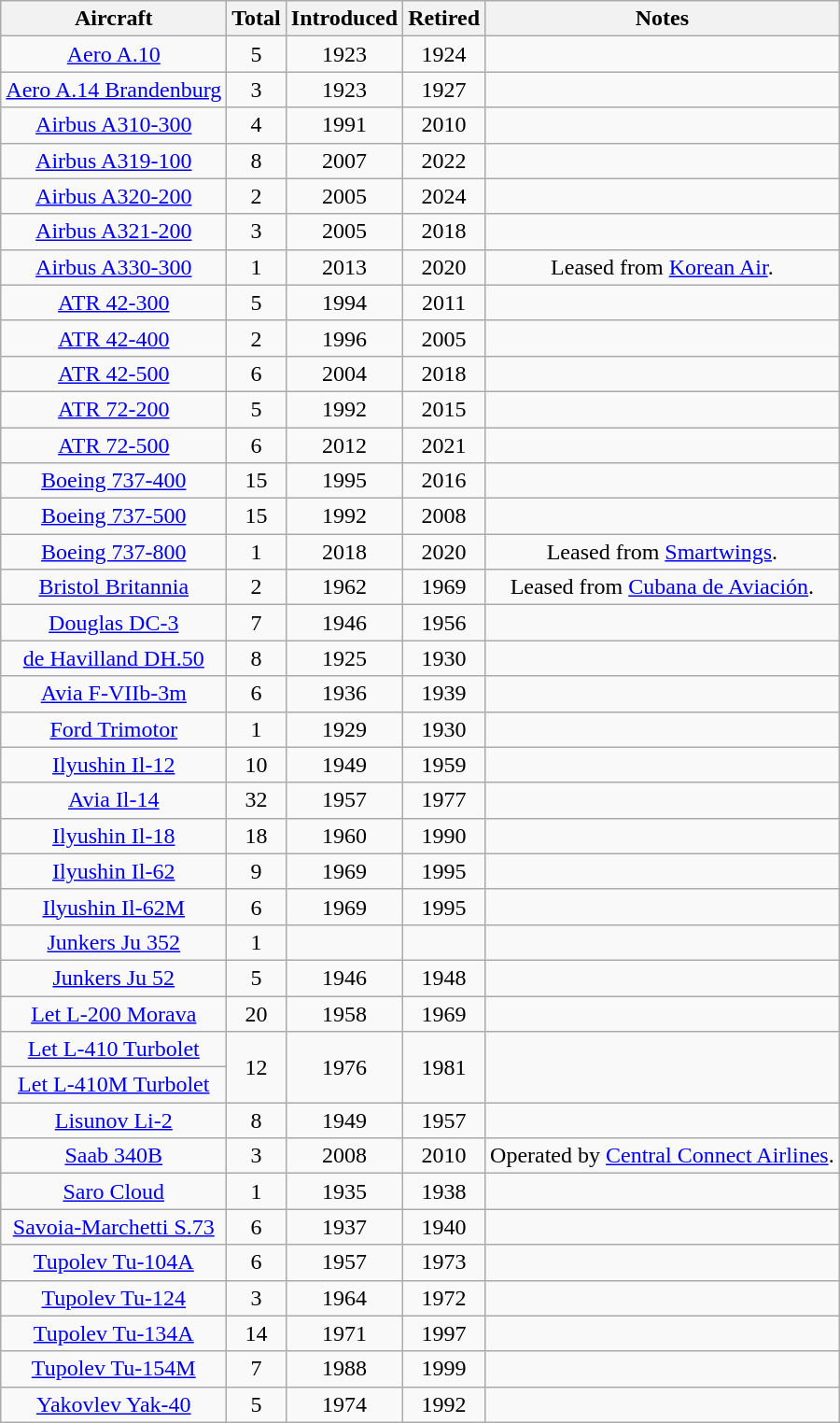<table class="wikitable" style="border-collapse:collapse;text-align:center;margin:auto;">
<tr>
<th>Aircraft</th>
<th>Total</th>
<th>Introduced</th>
<th>Retired</th>
<th>Notes</th>
</tr>
<tr>
<td><a href='#'>Aero A.10</a></td>
<td>5</td>
<td>1923</td>
<td>1924</td>
<td></td>
</tr>
<tr>
<td><a href='#'>Aero A.14 Brandenburg</a></td>
<td>3</td>
<td>1923</td>
<td>1927</td>
<td></td>
</tr>
<tr>
<td><a href='#'>Airbus A310-300</a></td>
<td>4</td>
<td>1991</td>
<td>2010</td>
<td></td>
</tr>
<tr>
<td><a href='#'>Airbus A319-100</a></td>
<td>8</td>
<td>2007</td>
<td>2022</td>
<td></td>
</tr>
<tr>
<td><a href='#'>Airbus A320-200</a></td>
<td>2</td>
<td>2005</td>
<td>2024</td>
<td></td>
</tr>
<tr>
<td><a href='#'>Airbus A321-200</a></td>
<td>3</td>
<td>2005</td>
<td>2018</td>
<td></td>
</tr>
<tr>
<td><a href='#'>Airbus A330-300</a></td>
<td>1</td>
<td>2013</td>
<td>2020</td>
<td>Leased from <a href='#'>Korean Air</a>.</td>
</tr>
<tr>
<td><a href='#'>ATR 42-300</a></td>
<td>5</td>
<td>1994</td>
<td>2011</td>
<td></td>
</tr>
<tr>
<td><a href='#'>ATR 42-400</a></td>
<td>2</td>
<td>1996</td>
<td>2005</td>
<td></td>
</tr>
<tr>
<td><a href='#'>ATR 42-500</a></td>
<td>6</td>
<td>2004</td>
<td>2018</td>
<td></td>
</tr>
<tr>
<td><a href='#'>ATR 72-200</a></td>
<td>5</td>
<td>1992</td>
<td>2015</td>
<td></td>
</tr>
<tr>
<td><a href='#'>ATR 72-500</a></td>
<td>6</td>
<td>2012</td>
<td>2021</td>
<td></td>
</tr>
<tr>
<td><a href='#'>Boeing 737-400</a></td>
<td>15</td>
<td>1995</td>
<td>2016</td>
<td></td>
</tr>
<tr>
<td><a href='#'>Boeing 737-500</a></td>
<td>15</td>
<td>1992</td>
<td>2008</td>
<td></td>
</tr>
<tr>
<td><a href='#'>Boeing 737-800</a></td>
<td>1</td>
<td>2018</td>
<td>2020</td>
<td>Leased from <a href='#'>Smartwings</a>.</td>
</tr>
<tr>
<td><a href='#'>Bristol Britannia</a></td>
<td>2</td>
<td>1962</td>
<td>1969</td>
<td>Leased from <a href='#'>Cubana de Aviación</a>.</td>
</tr>
<tr>
<td><a href='#'>Douglas DC-3</a></td>
<td>7</td>
<td>1946</td>
<td>1956</td>
<td></td>
</tr>
<tr>
<td><a href='#'>de Havilland DH.50</a></td>
<td>8</td>
<td>1925</td>
<td>1930</td>
<td></td>
</tr>
<tr>
<td><a href='#'>Avia F-VIIb-3m</a></td>
<td>6</td>
<td>1936</td>
<td>1939</td>
<td></td>
</tr>
<tr>
<td><a href='#'>Ford Trimotor</a></td>
<td>1</td>
<td>1929</td>
<td>1930</td>
<td></td>
</tr>
<tr>
<td><a href='#'>Ilyushin Il-12</a></td>
<td>10</td>
<td>1949</td>
<td>1959</td>
<td></td>
</tr>
<tr>
<td><a href='#'>Avia Il-14</a></td>
<td>32</td>
<td>1957</td>
<td>1977</td>
<td></td>
</tr>
<tr>
<td><a href='#'>Ilyushin Il-18</a></td>
<td>18</td>
<td>1960</td>
<td>1990</td>
<td></td>
</tr>
<tr>
<td><a href='#'>Ilyushin Il-62</a></td>
<td>9</td>
<td>1969</td>
<td>1995</td>
<td></td>
</tr>
<tr>
<td><a href='#'>Ilyushin Il-62M</a></td>
<td>6</td>
<td>1969</td>
<td>1995</td>
<td></td>
</tr>
<tr>
<td><a href='#'>Junkers Ju 352</a></td>
<td>1</td>
<td></td>
<td></td>
<td></td>
</tr>
<tr>
<td><a href='#'>Junkers Ju 52</a></td>
<td>5</td>
<td>1946</td>
<td>1948</td>
<td></td>
</tr>
<tr>
<td><a href='#'>Let L-200 Morava</a></td>
<td>20</td>
<td>1958</td>
<td>1969</td>
<td></td>
</tr>
<tr>
<td><a href='#'>Let L-410 Turbolet</a></td>
<td rowspan="2">12</td>
<td rowspan="2">1976</td>
<td rowspan="2">1981</td>
<td rowspan="2"></td>
</tr>
<tr>
<td><a href='#'>Let L-410M Turbolet</a></td>
</tr>
<tr>
<td><a href='#'>Lisunov Li-2</a></td>
<td>8</td>
<td>1949</td>
<td>1957</td>
<td></td>
</tr>
<tr>
<td><a href='#'>Saab 340B</a></td>
<td>3</td>
<td>2008</td>
<td>2010</td>
<td>Operated by <a href='#'>Central Connect Airlines</a>.</td>
</tr>
<tr>
<td><a href='#'>Saro Cloud</a></td>
<td>1</td>
<td>1935</td>
<td>1938</td>
<td></td>
</tr>
<tr>
<td><a href='#'>Savoia-Marchetti S.73</a></td>
<td>6</td>
<td>1937</td>
<td>1940</td>
<td></td>
</tr>
<tr>
<td><a href='#'>Tupolev Tu-104A</a></td>
<td>6</td>
<td>1957</td>
<td>1973</td>
<td></td>
</tr>
<tr>
<td><a href='#'>Tupolev Tu-124</a></td>
<td>3</td>
<td>1964</td>
<td>1972</td>
<td></td>
</tr>
<tr>
<td><a href='#'>Tupolev Tu-134A</a></td>
<td>14</td>
<td>1971</td>
<td>1997</td>
<td></td>
</tr>
<tr>
<td><a href='#'>Tupolev Tu-154M</a></td>
<td>7</td>
<td>1988</td>
<td>1999</td>
<td></td>
</tr>
<tr>
<td><a href='#'>Yakovlev Yak-40</a></td>
<td>5</td>
<td>1974</td>
<td>1992</td>
<td></td>
</tr>
</table>
